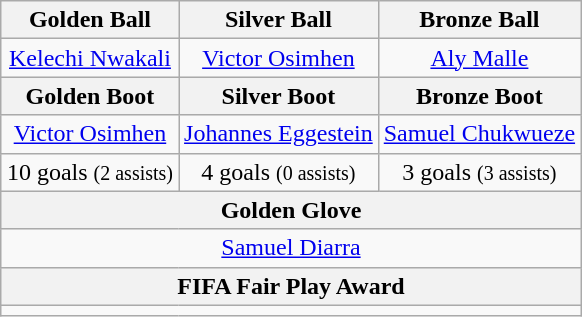<table class="wikitable" style="margin:auto;text-align:center">
<tr>
<th>Golden Ball</th>
<th>Silver Ball</th>
<th>Bronze Ball</th>
</tr>
<tr>
<td> <a href='#'>Kelechi Nwakali</a></td>
<td> <a href='#'>Victor Osimhen</a></td>
<td> <a href='#'>Aly Malle</a></td>
</tr>
<tr>
<th>Golden Boot</th>
<th>Silver Boot</th>
<th>Bronze Boot</th>
</tr>
<tr>
<td> <a href='#'>Victor Osimhen</a></td>
<td> <a href='#'>Johannes Eggestein</a></td>
<td> <a href='#'>Samuel Chukwueze</a></td>
</tr>
<tr>
<td>10 goals <small>(2 assists)</small></td>
<td>4 goals <small>(0 assists)</small></td>
<td>3 goals <small>(3 assists)</small></td>
</tr>
<tr>
<th colspan="3">Golden Glove</th>
</tr>
<tr>
<td colspan="3"> <a href='#'>Samuel Diarra</a></td>
</tr>
<tr>
<th colspan="3">FIFA Fair Play Award</th>
</tr>
<tr>
<td colspan="3"></td>
</tr>
</table>
